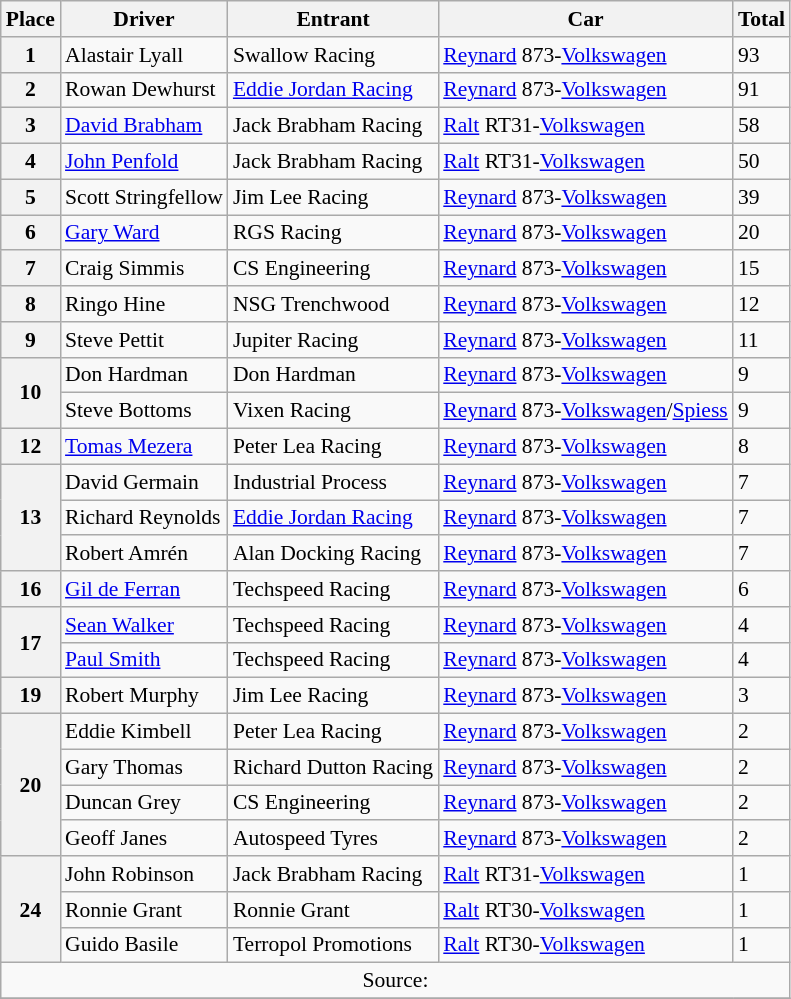<table class="wikitable" style="font-size: 90%;">
<tr>
<th>Place</th>
<th>Driver</th>
<th>Entrant</th>
<th>Car</th>
<th>Total</th>
</tr>
<tr>
<th>1</th>
<td> Alastair Lyall</td>
<td>Swallow Racing</td>
<td><a href='#'>Reynard</a> 873-<a href='#'>Volkswagen</a></td>
<td>93</td>
</tr>
<tr>
<th>2</th>
<td> Rowan Dewhurst</td>
<td><a href='#'>Eddie Jordan Racing</a></td>
<td><a href='#'>Reynard</a> 873-<a href='#'>Volkswagen</a></td>
<td>91</td>
</tr>
<tr>
<th>3</th>
<td> <a href='#'>David Brabham</a></td>
<td>Jack Brabham Racing</td>
<td><a href='#'>Ralt</a> RT31-<a href='#'>Volkswagen</a></td>
<td>58</td>
</tr>
<tr>
<th>4</th>
<td> <a href='#'>John Penfold</a></td>
<td>Jack Brabham Racing</td>
<td><a href='#'>Ralt</a> RT31-<a href='#'>Volkswagen</a></td>
<td>50</td>
</tr>
<tr>
<th>5</th>
<td> Scott Stringfellow</td>
<td>Jim Lee Racing</td>
<td><a href='#'>Reynard</a> 873-<a href='#'>Volkswagen</a></td>
<td>39</td>
</tr>
<tr>
<th>6</th>
<td> <a href='#'>Gary Ward</a></td>
<td>RGS Racing</td>
<td><a href='#'>Reynard</a> 873-<a href='#'>Volkswagen</a></td>
<td>20</td>
</tr>
<tr>
<th>7</th>
<td> Craig Simmis</td>
<td>CS Engineering</td>
<td><a href='#'>Reynard</a> 873-<a href='#'>Volkswagen</a></td>
<td>15</td>
</tr>
<tr>
<th>8</th>
<td> Ringo Hine</td>
<td>NSG Trenchwood</td>
<td><a href='#'>Reynard</a> 873-<a href='#'>Volkswagen</a></td>
<td>12</td>
</tr>
<tr>
<th>9</th>
<td> Steve Pettit</td>
<td>Jupiter Racing</td>
<td><a href='#'>Reynard</a> 873-<a href='#'>Volkswagen</a></td>
<td>11</td>
</tr>
<tr>
<th rowspan=2>10</th>
<td> Don Hardman</td>
<td>Don Hardman</td>
<td><a href='#'>Reynard</a> 873-<a href='#'>Volkswagen</a></td>
<td>9</td>
</tr>
<tr>
<td> Steve Bottoms</td>
<td>Vixen Racing</td>
<td><a href='#'>Reynard</a> 873-<a href='#'>Volkswagen</a>/<a href='#'>Spiess</a></td>
<td>9</td>
</tr>
<tr>
<th>12</th>
<td> <a href='#'>Tomas Mezera</a></td>
<td>Peter Lea Racing</td>
<td><a href='#'>Reynard</a> 873-<a href='#'>Volkswagen</a></td>
<td>8</td>
</tr>
<tr>
<th rowspan=3>13</th>
<td> David Germain</td>
<td>Industrial Process</td>
<td><a href='#'>Reynard</a> 873-<a href='#'>Volkswagen</a></td>
<td>7</td>
</tr>
<tr>
<td> Richard Reynolds</td>
<td><a href='#'>Eddie Jordan Racing</a></td>
<td><a href='#'>Reynard</a> 873-<a href='#'>Volkswagen</a></td>
<td>7</td>
</tr>
<tr>
<td> Robert Amrén</td>
<td>Alan Docking Racing</td>
<td><a href='#'>Reynard</a> 873-<a href='#'>Volkswagen</a></td>
<td>7</td>
</tr>
<tr>
<th>16</th>
<td> <a href='#'>Gil de Ferran</a></td>
<td>Techspeed Racing</td>
<td><a href='#'>Reynard</a> 873-<a href='#'>Volkswagen</a></td>
<td>6</td>
</tr>
<tr>
<th rowspan=2>17</th>
<td> <a href='#'>Sean Walker</a></td>
<td>Techspeed Racing</td>
<td><a href='#'>Reynard</a> 873-<a href='#'>Volkswagen</a></td>
<td>4</td>
</tr>
<tr>
<td> <a href='#'>Paul Smith</a></td>
<td>Techspeed Racing</td>
<td><a href='#'>Reynard</a> 873-<a href='#'>Volkswagen</a></td>
<td>4</td>
</tr>
<tr>
<th>19</th>
<td> Robert Murphy</td>
<td>Jim Lee Racing</td>
<td><a href='#'>Reynard</a> 873-<a href='#'>Volkswagen</a></td>
<td>3</td>
</tr>
<tr>
<th rowspan=4>20</th>
<td> Eddie Kimbell</td>
<td>Peter Lea Racing</td>
<td><a href='#'>Reynard</a> 873-<a href='#'>Volkswagen</a></td>
<td>2</td>
</tr>
<tr>
<td> Gary Thomas</td>
<td>Richard Dutton Racing</td>
<td><a href='#'>Reynard</a> 873-<a href='#'>Volkswagen</a></td>
<td>2</td>
</tr>
<tr>
<td> Duncan Grey</td>
<td>CS Engineering</td>
<td><a href='#'>Reynard</a> 873-<a href='#'>Volkswagen</a></td>
<td>2</td>
</tr>
<tr>
<td> Geoff Janes</td>
<td>Autospeed Tyres</td>
<td><a href='#'>Reynard</a> 873-<a href='#'>Volkswagen</a></td>
<td>2</td>
</tr>
<tr>
<th rowspan=3>24</th>
<td> John Robinson</td>
<td>Jack Brabham Racing</td>
<td><a href='#'>Ralt</a> RT31-<a href='#'>Volkswagen</a></td>
<td>1</td>
</tr>
<tr>
<td> Ronnie Grant</td>
<td>Ronnie Grant</td>
<td><a href='#'>Ralt</a> RT30-<a href='#'>Volkswagen</a></td>
<td>1</td>
</tr>
<tr>
<td> Guido Basile</td>
<td>Terropol Promotions</td>
<td><a href='#'>Ralt</a> RT30-<a href='#'>Volkswagen</a></td>
<td>1</td>
</tr>
<tr>
<td colspan=5 align=center>Source:</td>
</tr>
<tr>
</tr>
</table>
